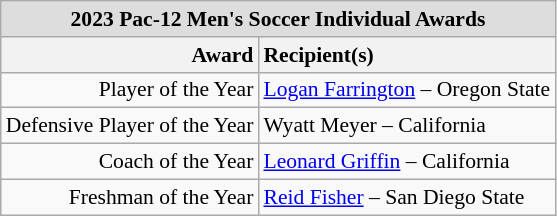<table class="wikitable" style="white-space:nowrap; font-size:90%;">
<tr>
<td colspan="7" style="text-align:center; background:#ddd;"><strong>2023 Pac-12 Men's Soccer Individual Awards</strong></td>
</tr>
<tr>
<th style="text-align:right;">Award</th>
<th style="text-align:left;">Recipient(s)</th>
</tr>
<tr>
<td style="text-align:right;">Player of the Year</td>
<td style="text-align:left;"><a href='#'>Logan Farrington</a> – Oregon State</td>
</tr>
<tr>
<td style="text-align:right;">Defensive Player of the Year</td>
<td style="text-align:left;">Wyatt Meyer – California</td>
</tr>
<tr>
<td style="text-align:right;">Coach of the Year</td>
<td style="text-align:left;"><a href='#'>Leonard Griffin</a> – California</td>
</tr>
<tr>
<td style="text-align:right;">Freshman of the Year</td>
<td style="text-align:left;"><a href='#'>Reid Fisher</a> – San Diego State</td>
</tr>
</table>
